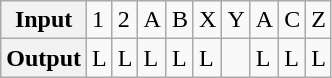<table class="wikitable">
<tr>
<th>Input</th>
<td>1</td>
<td>2</td>
<td>A</td>
<td>B</td>
<td>X</td>
<td>Y</td>
<td>A</td>
<td>C</td>
<td>Z</td>
</tr>
<tr>
<th>Output</th>
<td>L</td>
<td>L</td>
<td>L</td>
<td>L</td>
<td>L</td>
<td></td>
<td>L</td>
<td>L</td>
<td>L</td>
</tr>
</table>
